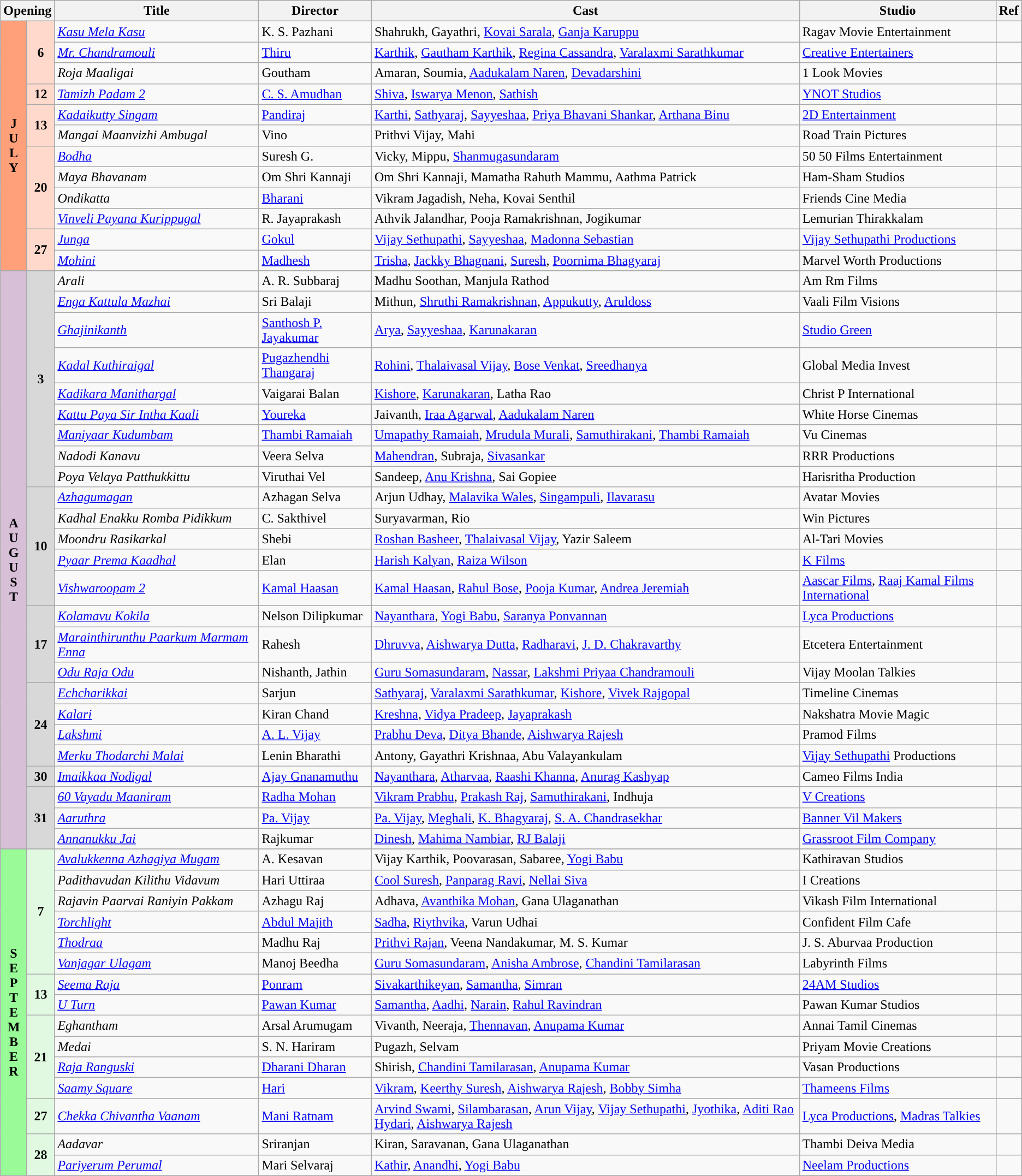<table class="wikitable sortable">
<tr style="background">
<th colspan="2">Opening</th>
<th style="width:20%;">Title</th>
<th>Director</th>
<th>Cast</th>
<th>Studio</th>
<th>Ref</th>
</tr>
<tr JULY!>
<th rowspan="12" style="text-align:center; background:#ffa07a; textcolor:#000;">J<br>U<br>L<br>Y</th>
<td rowspan="3" style="text-align:center; background:#ffdacc;"><strong>6</strong></td>
<td><em><a href='#'>Kasu Mela Kasu</a></em></td>
<td>K. S. Pazhani</td>
<td>Shahrukh, Gayathri, <a href='#'>Kovai Sarala</a>, <a href='#'>Ganja Karuppu</a></td>
<td>Ragav Movie Entertainment</td>
<td></td>
</tr>
<tr>
<td><em><a href='#'>Mr. Chandramouli</a></em></td>
<td><a href='#'>Thiru</a></td>
<td><a href='#'>Karthik</a>, <a href='#'>Gautham Karthik</a>, <a href='#'>Regina Cassandra</a>, <a href='#'>Varalaxmi Sarathkumar</a></td>
<td><a href='#'>Creative Entertainers</a></td>
<td></td>
</tr>
<tr>
<td><em>Roja Maaligai</em></td>
<td>Goutham</td>
<td>Amaran, Soumia, <a href='#'>Aadukalam Naren</a>, <a href='#'>Devadarshini</a></td>
<td>1 Look Movies</td>
<td></td>
</tr>
<tr>
<td rowspan="1" style="text-align:center; background:#ffdacc;"><strong>12</strong></td>
<td><em><a href='#'>Tamizh Padam 2</a></em></td>
<td><a href='#'>C. S. Amudhan</a></td>
<td><a href='#'>Shiva</a>, <a href='#'>Iswarya Menon</a>, <a href='#'>Sathish</a></td>
<td><a href='#'>YNOT Studios</a></td>
<td></td>
</tr>
<tr>
<td rowspan="2" style="text-align:center; background:#ffdacc;"><strong>13</strong></td>
<td><em><a href='#'>Kadaikutty Singam</a></em></td>
<td><a href='#'>Pandiraj</a></td>
<td><a href='#'>Karthi</a>, <a href='#'>Sathyaraj</a>, <a href='#'>Sayyeshaa</a>, <a href='#'>Priya Bhavani Shankar</a>, <a href='#'>Arthana Binu</a></td>
<td><a href='#'>2D Entertainment</a></td>
<td></td>
</tr>
<tr>
<td><em>Mangai Maanvizhi Ambugal</em></td>
<td>Vino</td>
<td>Prithvi Vijay, Mahi</td>
<td>Road Train Pictures</td>
<td></td>
</tr>
<tr>
<td rowspan="4" style="text-align:center; background:#ffdacc;"><strong>20</strong></td>
<td><em><a href='#'>Bodha</a></em></td>
<td>Suresh G.</td>
<td>Vicky, Mippu, <a href='#'>Shanmugasundaram</a></td>
<td>50 50 Films Entertainment</td>
<td></td>
</tr>
<tr>
<td><em>Maya Bhavanam</em></td>
<td>Om Shri Kannaji</td>
<td>Om Shri Kannaji, Mamatha Rahuth Mammu, Aathma Patrick</td>
<td>Ham-Sham Studios</td>
<td></td>
</tr>
<tr>
<td><em>Ondikatta</em></td>
<td><a href='#'>Bharani</a></td>
<td>Vikram Jagadish, Neha, Kovai Senthil</td>
<td>Friends Cine Media</td>
<td></td>
</tr>
<tr>
<td><em><a href='#'>Vinveli Payana Kurippugal</a></em></td>
<td>R. Jayaprakash</td>
<td>Athvik Jalandhar, Pooja Ramakrishnan, Jogikumar</td>
<td>Lemurian Thirakkalam</td>
<td></td>
</tr>
<tr>
<td rowspan="2" style="text-align:center; background:#ffdacc;"><strong>27</strong></td>
<td><em><a href='#'>Junga</a></em></td>
<td><a href='#'>Gokul</a></td>
<td><a href='#'>Vijay Sethupathi</a>, <a href='#'>Sayyeshaa</a>, <a href='#'>Madonna Sebastian</a></td>
<td><a href='#'>Vijay Sethupathi Productions</a></td>
<td></td>
</tr>
<tr>
<td><em><a href='#'>Mohini</a></em></td>
<td><a href='#'>Madhesh</a></td>
<td><a href='#'>Trisha</a>, <a href='#'>Jackky Bhagnani</a>, <a href='#'>Suresh</a>, <a href='#'>Poornima Bhagyaraj</a></td>
<td>Marvel Worth Productions</td>
<td></td>
</tr>
<tr>
</tr>
<tr AUG!>
<th rowspan="25" style="text-align:center; background:thistle; textcolor:#000;">A<br>U<br>G<br>U<br>S<br>T</th>
<td rowspan="9" style="text-align:center; background:#d8d8d8;"><strong>3</strong></td>
<td><em>Arali</em></td>
<td>A. R. Subbaraj</td>
<td>Madhu Soothan, Manjula Rathod</td>
<td>Am Rm Films</td>
<td></td>
</tr>
<tr>
<td><em><a href='#'>Enga Kattula Mazhai</a></em></td>
<td>Sri Balaji</td>
<td>Mithun, <a href='#'>Shruthi Ramakrishnan</a>, <a href='#'>Appukutty</a>, <a href='#'>Aruldoss</a></td>
<td>Vaali Film Visions</td>
<td></td>
</tr>
<tr>
<td><em><a href='#'>Ghajinikanth</a></em></td>
<td><a href='#'>Santhosh P. Jayakumar</a></td>
<td><a href='#'>Arya</a>, <a href='#'>Sayyeshaa</a>, <a href='#'>Karunakaran</a></td>
<td><a href='#'>Studio Green</a></td>
<td></td>
</tr>
<tr>
<td><em><a href='#'>Kadal Kuthiraigal</a></em></td>
<td><a href='#'>Pugazhendhi Thangaraj</a></td>
<td><a href='#'>Rohini</a>, <a href='#'>Thalaivasal Vijay</a>, <a href='#'>Bose Venkat</a>, <a href='#'>Sreedhanya</a></td>
<td>Global Media Invest</td>
<td></td>
</tr>
<tr>
<td><em><a href='#'>Kadikara Manithargal</a></em></td>
<td>Vaigarai Balan</td>
<td><a href='#'>Kishore</a>, <a href='#'>Karunakaran</a>, Latha Rao</td>
<td>Christ P International</td>
<td></td>
</tr>
<tr>
<td><em><a href='#'>Kattu Paya Sir Intha Kaali</a></em></td>
<td><a href='#'>Youreka</a></td>
<td>Jaivanth, <a href='#'>Iraa Agarwal</a>, <a href='#'>Aadukalam Naren</a></td>
<td>White Horse Cinemas</td>
<td></td>
</tr>
<tr>
<td><em><a href='#'>Maniyaar Kudumbam</a></em></td>
<td><a href='#'>Thambi Ramaiah</a></td>
<td><a href='#'>Umapathy Ramaiah</a>, <a href='#'>Mrudula Murali</a>, <a href='#'>Samuthirakani</a>, <a href='#'>Thambi Ramaiah</a></td>
<td>Vu Cinemas</td>
<td></td>
</tr>
<tr>
<td><em>Nadodi Kanavu</em></td>
<td>Veera Selva</td>
<td><a href='#'>Mahendran</a>, Subraja, <a href='#'>Sivasankar</a></td>
<td>RRR Productions</td>
<td></td>
</tr>
<tr>
<td><em>Poya Velaya Patthukkittu</em></td>
<td>Viruthai Vel</td>
<td>Sandeep, <a href='#'>Anu Krishna</a>, Sai Gopiee</td>
<td>Harisritha Production</td>
<td></td>
</tr>
<tr>
<td rowspan="5" style="text-align:center; background:#d8d8d8;"><strong>10</strong></td>
<td><em><a href='#'>Azhagumagan</a></em></td>
<td>Azhagan Selva</td>
<td>Arjun Udhay, <a href='#'>Malavika Wales</a>, <a href='#'>Singampuli</a>, <a href='#'>Ilavarasu</a></td>
<td>Avatar Movies</td>
<td></td>
</tr>
<tr>
<td><em>Kadhal Enakku Romba Pidikkum</em></td>
<td>C. Sakthivel</td>
<td>Suryavarman, Rio</td>
<td>Win Pictures</td>
<td></td>
</tr>
<tr>
<td><em>Moondru Rasikarkal</em></td>
<td>Shebi</td>
<td><a href='#'>Roshan Basheer</a>, <a href='#'>Thalaivasal Vijay</a>, Yazir Saleem</td>
<td>Al-Tari Movies</td>
<td></td>
</tr>
<tr>
<td><em><a href='#'>Pyaar Prema Kaadhal</a></em></td>
<td>Elan</td>
<td><a href='#'>Harish Kalyan</a>, <a href='#'>Raiza Wilson</a></td>
<td><a href='#'>K Films</a></td>
<td></td>
</tr>
<tr>
<td><em><a href='#'>Vishwaroopam 2</a></em></td>
<td><a href='#'>Kamal Haasan</a></td>
<td><a href='#'>Kamal Haasan</a>, <a href='#'>Rahul Bose</a>, <a href='#'>Pooja Kumar</a>, <a href='#'>Andrea Jeremiah</a></td>
<td><a href='#'>Aascar Films</a>, <a href='#'>Raaj Kamal Films International</a></td>
<td></td>
</tr>
<tr>
<td rowspan="3" style="text-align:center; background:#d8d8d8;"><strong>17</strong></td>
<td><em><a href='#'>Kolamavu Kokila</a></em></td>
<td>Nelson Dilipkumar</td>
<td><a href='#'>Nayanthara</a>, <a href='#'>Yogi Babu</a>, <a href='#'>Saranya Ponvannan</a></td>
<td><a href='#'>Lyca Productions</a></td>
<td></td>
</tr>
<tr>
<td><em><a href='#'>Marainthirunthu Paarkum Marmam Enna</a></em></td>
<td>Rahesh</td>
<td><a href='#'>Dhruvva</a>, <a href='#'>Aishwarya Dutta</a>, <a href='#'>Radharavi</a>, <a href='#'>J. D. Chakravarthy</a></td>
<td>Etcetera Entertainment</td>
<td></td>
</tr>
<tr>
<td><em><a href='#'>Odu Raja Odu</a></em></td>
<td>Nishanth, Jathin</td>
<td><a href='#'>Guru Somasundaram</a>, <a href='#'>Nassar</a>, <a href='#'>Lakshmi Priyaa Chandramouli</a></td>
<td>Vijay Moolan Talkies</td>
<td></td>
</tr>
<tr>
<td rowspan="4" style="text-align:center; background:#d8d8d8;"><strong>24</strong></td>
<td><em><a href='#'>Echcharikkai</a></em></td>
<td>Sarjun</td>
<td><a href='#'>Sathyaraj</a>, <a href='#'>Varalaxmi Sarathkumar</a>, <a href='#'>Kishore</a>, <a href='#'>Vivek Rajgopal</a></td>
<td>Timeline Cinemas</td>
<td></td>
</tr>
<tr>
<td><em><a href='#'>Kalari</a></em></td>
<td>Kiran Chand</td>
<td><a href='#'>Kreshna</a>, <a href='#'>Vidya Pradeep</a>, <a href='#'>Jayaprakash</a></td>
<td>Nakshatra Movie Magic</td>
<td></td>
</tr>
<tr>
<td><em><a href='#'>Lakshmi</a></em></td>
<td><a href='#'>A. L. Vijay</a></td>
<td><a href='#'>Prabhu Deva</a>, <a href='#'>Ditya Bhande</a>, <a href='#'>Aishwarya Rajesh</a></td>
<td>Pramod Films</td>
<td></td>
</tr>
<tr>
<td><em><a href='#'>Merku Thodarchi Malai</a></em></td>
<td>Lenin Bharathi</td>
<td>Antony, Gayathri Krishnaa, Abu Valayankulam</td>
<td><a href='#'>Vijay Sethupathi</a> Productions</td>
<td></td>
</tr>
<tr>
<td rowspan="1" style="text-align:center; background:#d8d8d8;"><strong>30</strong></td>
<td><em><a href='#'>Imaikkaa Nodigal</a></em></td>
<td><a href='#'>Ajay Gnanamuthu</a></td>
<td><a href='#'>Nayanthara</a>, <a href='#'>Atharvaa</a>, <a href='#'>Raashi Khanna</a>, <a href='#'>Anurag Kashyap</a></td>
<td>Cameo Films India</td>
<td></td>
</tr>
<tr>
<td rowspan="3" style="text-align:center; background:#d8d8d8;"><strong>31</strong></td>
<td><em><a href='#'>60 Vayadu Maaniram</a></em></td>
<td><a href='#'>Radha Mohan</a></td>
<td><a href='#'>Vikram Prabhu</a>, <a href='#'>Prakash Raj</a>, <a href='#'>Samuthirakani</a>, Indhuja</td>
<td><a href='#'>V Creations</a></td>
<td></td>
</tr>
<tr>
<td><em><a href='#'>Aaruthra</a></em></td>
<td><a href='#'>Pa. Vijay</a></td>
<td><a href='#'>Pa. Vijay</a>, <a href='#'>Meghali</a>, <a href='#'>K. Bhagyaraj</a>, <a href='#'>S. A. Chandrasekhar</a></td>
<td><a href='#'>Banner Vil Makers</a></td>
<td></td>
</tr>
<tr>
<td><em><a href='#'>Annanukku Jai</a></em></td>
<td>Rajkumar</td>
<td><a href='#'>Dinesh</a>, <a href='#'>Mahima Nambiar</a>, <a href='#'>RJ Balaji</a></td>
<td><a href='#'>Grassroot Film Company</a></td>
<td></td>
</tr>
<tr>
</tr>
<tr SEP!>
<th rowspan="15" style="text-align:center; background:#98fb98; textcolor:#000;">S<br>E<br>P<br>T<br>E<br>M<br>B<br>E<br>R</th>
<td rowspan="6"  style="text-align:center; background:#e0f9e0; "><strong>7</strong></td>
<td><em><a href='#'>Avalukkenna Azhagiya Mugam</a></em></td>
<td>A. Kesavan</td>
<td>Vijay Karthik, Poovarasan, Sabaree, <a href='#'>Yogi Babu</a></td>
<td>Kathiravan Studios</td>
<td></td>
</tr>
<tr>
<td><em>Padithavudan Kilithu Vidavum</em></td>
<td>Hari Uttiraa</td>
<td><a href='#'>Cool Suresh</a>, <a href='#'>Panparag Ravi</a>, <a href='#'>Nellai Siva</a></td>
<td>I Creations</td>
<td></td>
</tr>
<tr>
<td><em>Rajavin Paarvai Raniyin Pakkam</em></td>
<td>Azhagu Raj</td>
<td>Adhava, <a href='#'>Avanthika Mohan</a>, Gana Ulaganathan</td>
<td>Vikash Film International</td>
<td></td>
</tr>
<tr>
<td><em><a href='#'>Torchlight</a></em></td>
<td><a href='#'>Abdul Majith</a></td>
<td><a href='#'>Sadha</a>, <a href='#'>Riythvika</a>, Varun Udhai</td>
<td>Confident Film Cafe</td>
<td></td>
</tr>
<tr>
<td><em><a href='#'>Thodraa</a></em></td>
<td>Madhu Raj</td>
<td><a href='#'>Prithvi Rajan</a>, Veena Nandakumar, M. S. Kumar</td>
<td>J. S. Aburvaa Production</td>
<td></td>
</tr>
<tr>
<td><em><a href='#'>Vanjagar Ulagam</a></em></td>
<td>Manoj Beedha</td>
<td><a href='#'>Guru Somasundaram</a>, <a href='#'>Anisha Ambrose</a>, <a href='#'>Chandini Tamilarasan</a></td>
<td>Labyrinth Films</td>
<td></td>
</tr>
<tr>
<td rowspan="2" style="text-align:center; background:#e0f9e0; "><strong>13</strong></td>
<td><em><a href='#'>Seema Raja</a></em></td>
<td><a href='#'>Ponram</a></td>
<td><a href='#'>Sivakarthikeyan</a>, <a href='#'>Samantha</a>, <a href='#'>Simran</a></td>
<td><a href='#'>24AM Studios</a></td>
<td></td>
</tr>
<tr>
<td><em><a href='#'>U Turn</a></em></td>
<td><a href='#'>Pawan Kumar</a></td>
<td><a href='#'>Samantha</a>, <a href='#'>Aadhi</a>, <a href='#'>Narain</a>, <a href='#'>Rahul Ravindran</a></td>
<td>Pawan Kumar Studios</td>
<td></td>
</tr>
<tr>
<td rowspan="4" style="text-align:center; background:#e0f9e0; "><strong>21</strong></td>
<td><em>Eghantham</em></td>
<td>Arsal Arumugam</td>
<td>Vivanth, Neeraja, <a href='#'>Thennavan</a>, <a href='#'>Anupama Kumar</a></td>
<td>Annai Tamil Cinemas</td>
<td></td>
</tr>
<tr>
<td><em>Medai</em></td>
<td>S. N. Hariram</td>
<td>Pugazh, Selvam</td>
<td>Priyam Movie Creations</td>
<td></td>
</tr>
<tr>
<td><em><a href='#'>Raja Ranguski</a></em></td>
<td><a href='#'>Dharani Dharan</a></td>
<td>Shirish, <a href='#'>Chandini Tamilarasan</a>, <a href='#'>Anupama Kumar</a></td>
<td>Vasan Productions</td>
<td></td>
</tr>
<tr>
<td><em><a href='#'>Saamy Square</a></em></td>
<td><a href='#'>Hari</a></td>
<td><a href='#'>Vikram</a>, <a href='#'>Keerthy Suresh</a>, <a href='#'>Aishwarya Rajesh</a>, <a href='#'>Bobby Simha</a></td>
<td><a href='#'>Thameens Films</a></td>
<td></td>
</tr>
<tr>
<td rowspan="1"  style="text-align:center; background:#e0f9e0; "><strong>27</strong></td>
<td><em><a href='#'>Chekka Chivantha Vaanam</a></em></td>
<td><a href='#'>Mani Ratnam</a></td>
<td><a href='#'>Arvind Swami</a>, <a href='#'>Silambarasan</a>, <a href='#'>Arun Vijay</a>, <a href='#'>Vijay Sethupathi</a>,  <a href='#'>Jyothika</a>, <a href='#'>Aditi Rao Hydari</a>, <a href='#'>Aishwarya Rajesh</a></td>
<td><a href='#'>Lyca Productions</a>, <a href='#'>Madras Talkies</a></td>
<td></td>
</tr>
<tr>
<td rowspan="2" style="text-align:center; background:#e0f9e0; "><strong>28</strong></td>
<td><em>Aadavar</em></td>
<td>Sriranjan</td>
<td>Kiran, Saravanan, Gana Ulaganathan</td>
<td>Thambi Deiva Media</td>
<td></td>
</tr>
<tr>
<td><em><a href='#'>Pariyerum Perumal</a></em></td>
<td>Mari Selvaraj</td>
<td><a href='#'>Kathir</a>, <a href='#'>Anandhi</a>, <a href='#'>Yogi Babu</a></td>
<td><a href='#'>Neelam Productions</a></td>
<td></td>
</tr>
</table>
